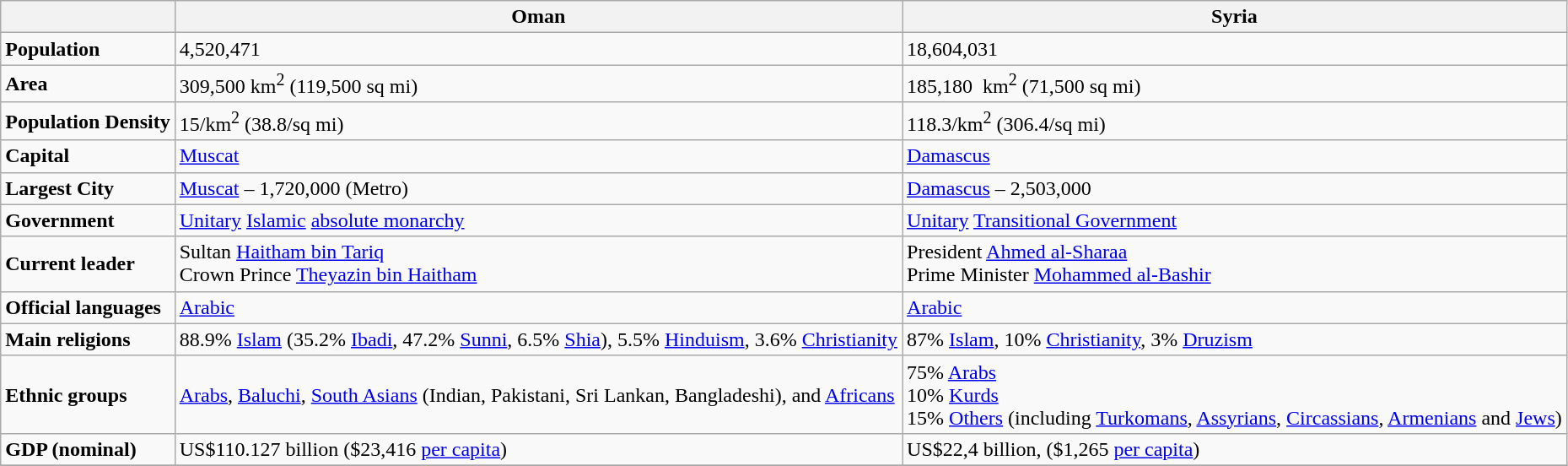<table class="wikitable">
<tr>
<th></th>
<th> <strong>Oman</strong></th>
<th> <strong>Syria</strong></th>
</tr>
<tr>
<td><strong>Population</strong></td>
<td>4,520,471</td>
<td>18,604,031</td>
</tr>
<tr>
<td><strong>Area</strong></td>
<td>309,500 km<sup>2</sup> (119,500 sq mi)</td>
<td>185,180  km<sup>2</sup> (71,500 sq mi)</td>
</tr>
<tr>
<td><strong>Population Density</strong></td>
<td>15/km<sup>2</sup> (38.8/sq mi)</td>
<td>118.3/km<sup>2</sup>  (306.4/sq mi)</td>
</tr>
<tr>
<td><strong>Capital</strong></td>
<td><a href='#'>Muscat</a></td>
<td><a href='#'>Damascus</a></td>
</tr>
<tr>
<td><strong>Largest City</strong></td>
<td><a href='#'>Muscat</a> – 1,720,000 (Metro)</td>
<td><a href='#'>Damascus</a> – 2,503,000</td>
</tr>
<tr>
<td><strong>Government</strong></td>
<td><a href='#'>Unitary</a> <a href='#'>Islamic</a> <a href='#'>absolute monarchy</a></td>
<td><a href='#'>Unitary</a> <a href='#'>Transitional Government</a></td>
</tr>
<tr>
<td><strong>Current leader</strong></td>
<td>Sultan <a href='#'>Haitham bin Tariq</a><br> Crown Prince <a href='#'>Theyazin bin Haitham</a></td>
<td>President <a href='#'>Ahmed al-Sharaa</a> <br> Prime Minister <a href='#'>Mohammed al-Bashir</a></td>
</tr>
<tr>
<td><strong>Official languages</strong></td>
<td><a href='#'>Arabic</a></td>
<td><a href='#'>Arabic</a></td>
</tr>
<tr>
<td><strong>Main religions</strong></td>
<td>88.9% <a href='#'>Islam</a> (35.2% <a href='#'>Ibadi</a>, 47.2% <a href='#'>Sunni</a>, 6.5% <a href='#'>Shia</a>), 5.5% <a href='#'>Hinduism</a>, 3.6% <a href='#'>Christianity</a></td>
<td>87% <a href='#'>Islam</a>, 10% <a href='#'>Christianity</a>, 3% <a href='#'>Druzism</a></td>
</tr>
<tr>
<td><strong>Ethnic groups</strong></td>
<td><a href='#'>Arabs</a>, <a href='#'>Baluchi</a>, <a href='#'>South Asians</a> (Indian, Pakistani, Sri Lankan, Bangladeshi), and <a href='#'>Africans</a></td>
<td>75% <a href='#'>Arabs</a><br>10% <a href='#'>Kurds</a> <br>15% <a href='#'>Others</a> (including <a href='#'>Turkomans</a>, <a href='#'>Assyrians</a>, <a href='#'>Circassians</a>, <a href='#'>Armenians</a> and <a href='#'>Jews</a>)</td>
</tr>
<tr>
<td><strong>GDP (nominal)</strong></td>
<td>US$110.127 billion ($23,416 <a href='#'>per capita</a>)</td>
<td>US$22,4 billion, ($1,265  <a href='#'>per capita</a>)</td>
</tr>
<tr>
</tr>
</table>
